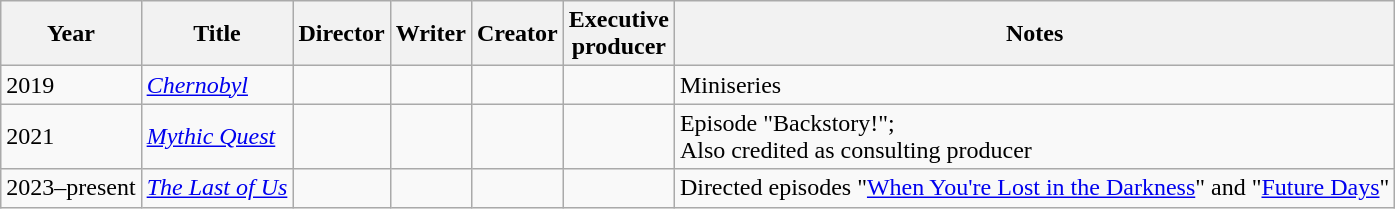<table class="wikitable">
<tr>
<th>Year</th>
<th>Title</th>
<th>Director</th>
<th>Writer</th>
<th>Creator</th>
<th>Executive<br>producer</th>
<th>Notes</th>
</tr>
<tr>
<td>2019</td>
<td><em><a href='#'>Chernobyl</a></em></td>
<td></td>
<td></td>
<td></td>
<td></td>
<td>Miniseries</td>
</tr>
<tr>
<td>2021</td>
<td><em><a href='#'>Mythic Quest</a></em></td>
<td></td>
<td></td>
<td></td>
<td></td>
<td>Episode "Backstory!";<br>Also credited as consulting producer</td>
</tr>
<tr>
<td>2023–present</td>
<td><em><a href='#'>The Last of Us</a></em></td>
<td></td>
<td></td>
<td></td>
<td></td>
<td>Directed episodes "<a href='#'>When You're Lost in the Darkness</a>" and "<a href='#'>Future Days</a>"</td>
</tr>
</table>
